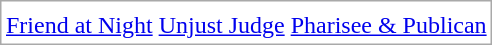<table style="text-align:center; border:1px solid darkgray;">
<tr border=0>
<td></td>
<td style="padding-left:1em;"></td>
<td></td>
</tr>
<tr>
<td><a href='#'>Friend at Night</a></td>
<td><a href='#'>Unjust Judge</a></td>
<td><a href='#'>Pharisee & Publican</a></td>
</tr>
</table>
